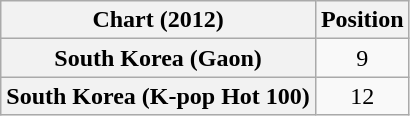<table class="wikitable plainrowheaders">
<tr>
<th>Chart (2012)</th>
<th>Position</th>
</tr>
<tr>
<th scope="row">South Korea (Gaon)</th>
<td style="text-align:center;">9</td>
</tr>
<tr>
<th scope="row">South Korea (K-pop Hot 100)</th>
<td style="text-align:center;">12</td>
</tr>
</table>
